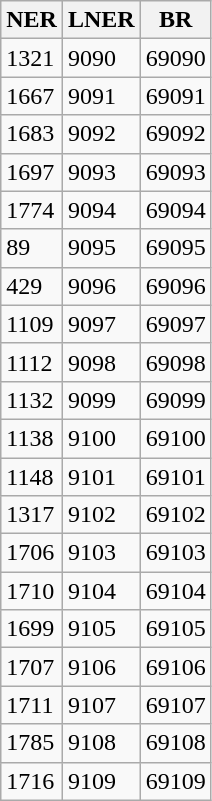<table class="wikitable">
<tr>
<th>NER</th>
<th>LNER</th>
<th>BR</th>
</tr>
<tr>
<td>1321</td>
<td>9090</td>
<td>69090</td>
</tr>
<tr>
<td>1667</td>
<td>9091</td>
<td>69091</td>
</tr>
<tr>
<td>1683</td>
<td>9092</td>
<td>69092</td>
</tr>
<tr>
<td>1697</td>
<td>9093</td>
<td>69093</td>
</tr>
<tr>
<td>1774</td>
<td>9094</td>
<td>69094</td>
</tr>
<tr>
<td>89</td>
<td>9095</td>
<td>69095</td>
</tr>
<tr>
<td>429</td>
<td>9096</td>
<td>69096</td>
</tr>
<tr>
<td>1109</td>
<td>9097</td>
<td>69097</td>
</tr>
<tr>
<td>1112</td>
<td>9098</td>
<td>69098</td>
</tr>
<tr>
<td>1132</td>
<td>9099</td>
<td>69099</td>
</tr>
<tr>
<td>1138</td>
<td>9100</td>
<td>69100</td>
</tr>
<tr>
<td>1148</td>
<td>9101</td>
<td>69101</td>
</tr>
<tr>
<td>1317</td>
<td>9102</td>
<td>69102</td>
</tr>
<tr>
<td>1706</td>
<td>9103</td>
<td>69103</td>
</tr>
<tr>
<td>1710</td>
<td>9104</td>
<td>69104</td>
</tr>
<tr>
<td>1699</td>
<td>9105</td>
<td>69105</td>
</tr>
<tr>
<td>1707</td>
<td>9106</td>
<td>69106</td>
</tr>
<tr>
<td>1711</td>
<td>9107</td>
<td>69107</td>
</tr>
<tr>
<td>1785</td>
<td>9108</td>
<td>69108</td>
</tr>
<tr>
<td>1716</td>
<td>9109</td>
<td>69109</td>
</tr>
</table>
